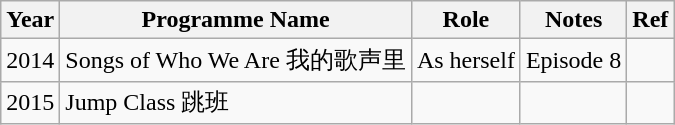<table class="wikitable">
<tr>
<th>Year</th>
<th>Programme Name</th>
<th>Role</th>
<th>Notes</th>
<th>Ref</th>
</tr>
<tr>
<td>2014</td>
<td>Songs of Who We Are 我的歌声里</td>
<td>As herself</td>
<td>Episode 8</td>
<td></td>
</tr>
<tr>
<td>2015</td>
<td>Jump Class 跳班</td>
<td></td>
<td></td>
<td></td>
</tr>
</table>
